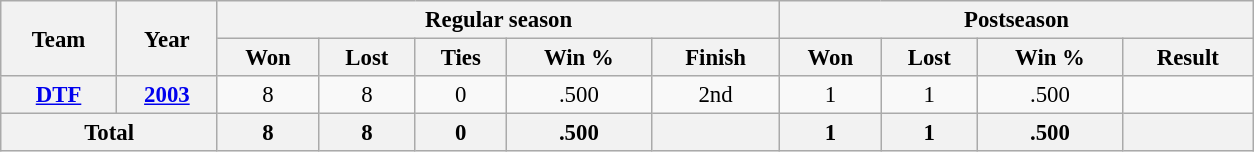<table class="wikitable" style="font-size: 95%; text-align:center; width:55em">
<tr>
<th rowspan="2">Team</th>
<th rowspan="2">Year</th>
<th colspan="5">Regular season</th>
<th colspan="4">Postseason</th>
</tr>
<tr>
<th>Won</th>
<th>Lost</th>
<th>Ties</th>
<th>Win %</th>
<th>Finish</th>
<th>Won</th>
<th>Lost</th>
<th>Win %</th>
<th>Result</th>
</tr>
<tr>
<th><a href='#'>DTF</a></th>
<th><a href='#'>2003</a></th>
<td>8</td>
<td>8</td>
<td>0</td>
<td>.500</td>
<td>2nd </td>
<td>1</td>
<td>1</td>
<td>.500</td>
<td></td>
</tr>
<tr>
<th colspan="2">Total</th>
<th>8</th>
<th>8</th>
<th>0</th>
<th>.500</th>
<th></th>
<th>1</th>
<th>1</th>
<th>.500</th>
<th></th>
</tr>
</table>
